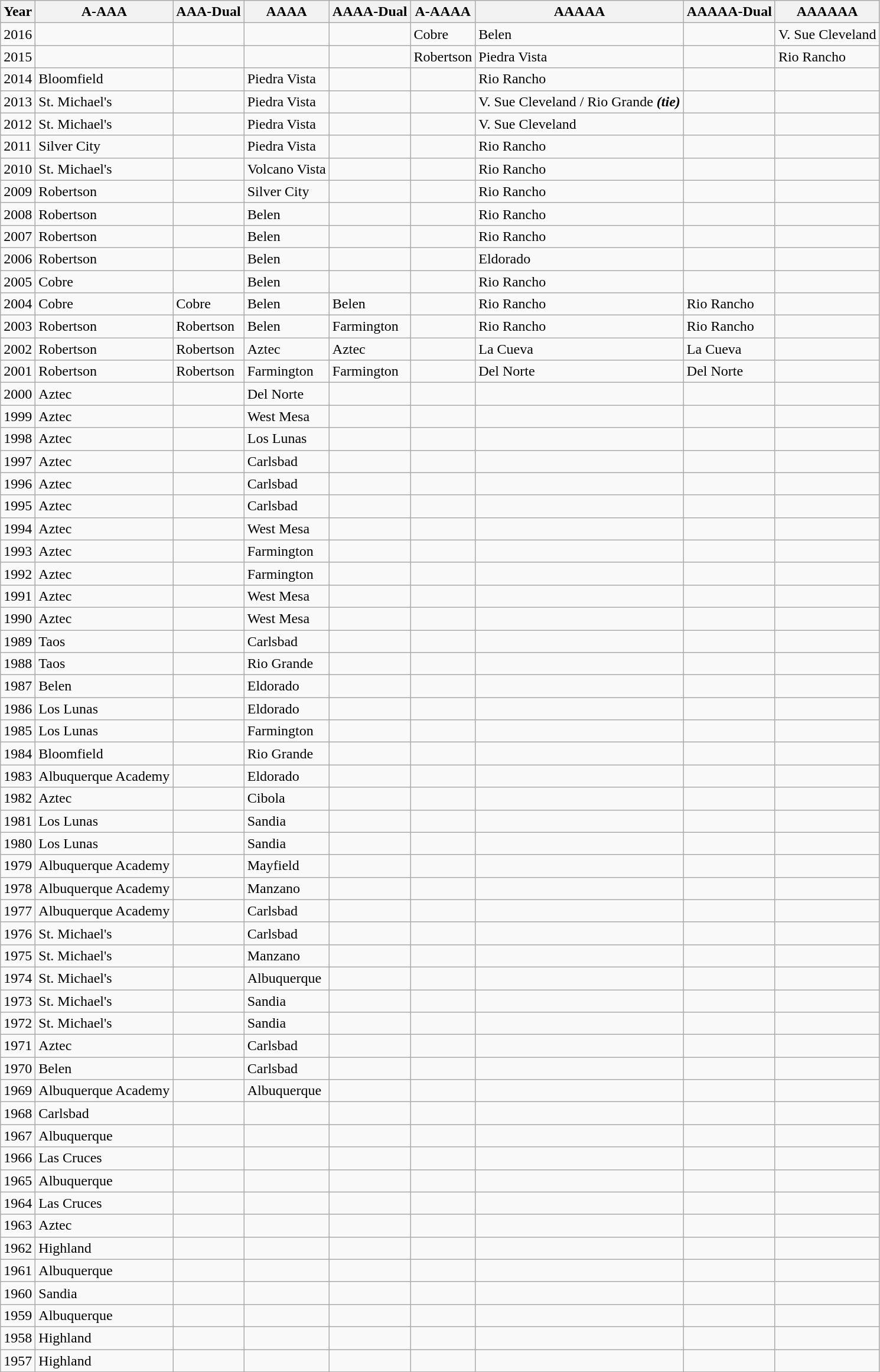<table class="wikitable">
<tr>
<th>Year</th>
<th>A-AAA</th>
<th>AAA-Dual</th>
<th>AAAA</th>
<th>AAAA-Dual</th>
<th>A-AAAA</th>
<th>AAAAA</th>
<th>AAAAA-Dual</th>
<th>AAAAAA</th>
</tr>
<tr>
<td>2016</td>
<td></td>
<td></td>
<td></td>
<td></td>
<td>Cobre</td>
<td>Belen</td>
<td></td>
<td>V. Sue Cleveland</td>
</tr>
<tr>
<td>2015</td>
<td></td>
<td></td>
<td></td>
<td></td>
<td>Robertson</td>
<td>Piedra Vista</td>
<td></td>
<td>Rio Rancho</td>
</tr>
<tr>
<td>2014</td>
<td>Bloomfield</td>
<td></td>
<td>Piedra Vista</td>
<td></td>
<td></td>
<td>Rio Rancho</td>
<td></td>
<td></td>
</tr>
<tr>
<td>2013</td>
<td>St. Michael's</td>
<td></td>
<td>Piedra Vista</td>
<td></td>
<td></td>
<td>V. Sue Cleveland / Rio Grande <strong><em>(tie)</em></strong></td>
<td></td>
<td></td>
</tr>
<tr>
<td>2012</td>
<td>St. Michael's</td>
<td></td>
<td>Piedra Vista</td>
<td></td>
<td></td>
<td>V. Sue Cleveland</td>
<td></td>
<td></td>
</tr>
<tr>
<td>2011</td>
<td>Silver City</td>
<td></td>
<td>Piedra Vista</td>
<td></td>
<td></td>
<td>Rio Rancho</td>
<td></td>
<td></td>
</tr>
<tr>
<td>2010</td>
<td>St. Michael's</td>
<td></td>
<td>Volcano Vista</td>
<td></td>
<td></td>
<td>Rio Rancho</td>
<td></td>
<td></td>
</tr>
<tr>
<td>2009</td>
<td>Robertson</td>
<td></td>
<td>Silver City</td>
<td></td>
<td></td>
<td>Rio Rancho</td>
<td></td>
<td></td>
</tr>
<tr>
<td>2008</td>
<td>Robertson</td>
<td></td>
<td>Belen</td>
<td></td>
<td></td>
<td>Rio Rancho</td>
<td></td>
<td></td>
</tr>
<tr>
<td>2007</td>
<td>Robertson</td>
<td></td>
<td>Belen</td>
<td></td>
<td></td>
<td>Rio Rancho</td>
<td></td>
<td></td>
</tr>
<tr>
<td>2006</td>
<td>Robertson</td>
<td></td>
<td>Belen</td>
<td></td>
<td></td>
<td>Eldorado</td>
<td></td>
<td></td>
</tr>
<tr>
<td>2005</td>
<td>Cobre</td>
<td></td>
<td>Belen</td>
<td></td>
<td></td>
<td>Rio Rancho</td>
<td></td>
<td></td>
</tr>
<tr>
<td>2004</td>
<td>Cobre</td>
<td>Cobre</td>
<td>Belen</td>
<td>Belen</td>
<td></td>
<td>Rio Rancho</td>
<td>Rio Rancho</td>
<td></td>
</tr>
<tr>
<td>2003</td>
<td>Robertson</td>
<td>Robertson</td>
<td>Belen</td>
<td>Farmington</td>
<td></td>
<td>Rio Rancho</td>
<td>Rio Rancho</td>
<td></td>
</tr>
<tr>
<td>2002</td>
<td>Robertson</td>
<td>Robertson</td>
<td>Aztec</td>
<td>Aztec</td>
<td></td>
<td>La Cueva</td>
<td>La Cueva</td>
<td></td>
</tr>
<tr>
<td>2001</td>
<td>Robertson</td>
<td>Robertson</td>
<td>Farmington</td>
<td>Farmington</td>
<td></td>
<td>Del Norte</td>
<td>Del Norte</td>
<td></td>
</tr>
<tr>
<td>2000</td>
<td>Aztec</td>
<td></td>
<td>Del Norte</td>
<td></td>
<td></td>
<td></td>
<td></td>
<td></td>
</tr>
<tr>
<td>1999</td>
<td>Aztec</td>
<td></td>
<td>West Mesa</td>
<td></td>
<td></td>
<td></td>
<td></td>
<td></td>
</tr>
<tr>
<td>1998</td>
<td>Aztec</td>
<td></td>
<td>Los Lunas</td>
<td></td>
<td></td>
<td></td>
<td></td>
<td></td>
</tr>
<tr>
<td>1997</td>
<td>Aztec</td>
<td></td>
<td>Carlsbad</td>
<td></td>
<td></td>
<td></td>
<td></td>
<td></td>
</tr>
<tr>
<td>1996</td>
<td>Aztec</td>
<td></td>
<td>Carlsbad</td>
<td></td>
<td></td>
<td></td>
<td></td>
<td></td>
</tr>
<tr>
<td>1995</td>
<td>Aztec</td>
<td></td>
<td>Carlsbad</td>
<td></td>
<td></td>
<td></td>
<td></td>
<td></td>
</tr>
<tr>
<td>1994</td>
<td>Aztec</td>
<td></td>
<td>West Mesa</td>
<td></td>
<td></td>
<td></td>
<td></td>
<td></td>
</tr>
<tr>
<td>1993</td>
<td>Aztec</td>
<td></td>
<td>Farmington</td>
<td></td>
<td></td>
<td></td>
<td></td>
<td></td>
</tr>
<tr>
<td>1992</td>
<td>Aztec</td>
<td></td>
<td>Farmington</td>
<td></td>
<td></td>
<td></td>
<td></td>
<td></td>
</tr>
<tr>
<td>1991</td>
<td>Aztec</td>
<td></td>
<td>West Mesa</td>
<td></td>
<td></td>
<td></td>
<td></td>
<td></td>
</tr>
<tr>
<td>1990</td>
<td>Aztec</td>
<td></td>
<td>West Mesa</td>
<td></td>
<td></td>
<td></td>
<td></td>
<td></td>
</tr>
<tr>
<td>1989</td>
<td>Taos</td>
<td></td>
<td>Carlsbad</td>
<td></td>
<td></td>
<td></td>
<td></td>
<td></td>
</tr>
<tr>
<td>1988</td>
<td>Taos</td>
<td></td>
<td>Rio Grande</td>
<td></td>
<td></td>
<td></td>
<td></td>
<td></td>
</tr>
<tr>
<td>1987</td>
<td>Belen</td>
<td></td>
<td>Eldorado</td>
<td></td>
<td></td>
<td></td>
<td></td>
<td></td>
</tr>
<tr>
<td>1986</td>
<td>Los Lunas</td>
<td></td>
<td>Eldorado</td>
<td></td>
<td></td>
<td></td>
<td></td>
<td></td>
</tr>
<tr>
<td>1985</td>
<td>Los Lunas</td>
<td></td>
<td>Farmington</td>
<td></td>
<td></td>
<td></td>
<td></td>
<td></td>
</tr>
<tr>
<td>1984</td>
<td>Bloomfield</td>
<td></td>
<td>Rio Grande</td>
<td></td>
<td></td>
<td></td>
<td></td>
<td></td>
</tr>
<tr>
<td>1983</td>
<td>Albuquerque Academy</td>
<td></td>
<td>Eldorado</td>
<td></td>
<td></td>
<td></td>
<td></td>
<td></td>
</tr>
<tr>
<td>1982</td>
<td>Aztec</td>
<td></td>
<td>Cibola</td>
<td></td>
<td></td>
<td></td>
<td></td>
<td></td>
</tr>
<tr>
<td>1981</td>
<td>Los Lunas</td>
<td></td>
<td>Sandia</td>
<td></td>
<td></td>
<td></td>
<td></td>
<td></td>
</tr>
<tr>
<td>1980</td>
<td>Los Lunas</td>
<td></td>
<td>Sandia</td>
<td></td>
<td></td>
<td></td>
<td></td>
<td></td>
</tr>
<tr>
<td>1979</td>
<td>Albuquerque Academy</td>
<td></td>
<td>Mayfield</td>
<td></td>
<td></td>
<td></td>
<td></td>
<td></td>
</tr>
<tr>
<td>1978</td>
<td>Albuquerque Academy</td>
<td></td>
<td>Manzano</td>
<td></td>
<td></td>
<td></td>
<td></td>
<td></td>
</tr>
<tr>
<td>1977</td>
<td>Albuquerque Academy</td>
<td></td>
<td>Carlsbad</td>
<td></td>
<td></td>
<td></td>
<td></td>
<td></td>
</tr>
<tr>
<td>1976</td>
<td>St. Michael's</td>
<td></td>
<td>Carlsbad</td>
<td></td>
<td></td>
<td></td>
<td></td>
<td></td>
</tr>
<tr>
<td>1975</td>
<td>St. Michael's</td>
<td></td>
<td>Manzano</td>
<td></td>
<td></td>
<td></td>
<td></td>
<td></td>
</tr>
<tr>
<td>1974</td>
<td>St. Michael's</td>
<td></td>
<td>Albuquerque</td>
<td></td>
<td></td>
<td></td>
<td></td>
<td></td>
</tr>
<tr>
<td>1973</td>
<td>St. Michael's</td>
<td></td>
<td>Sandia</td>
<td></td>
<td></td>
<td></td>
<td></td>
<td></td>
</tr>
<tr>
<td>1972</td>
<td>St. Michael's</td>
<td></td>
<td>Sandia</td>
<td></td>
<td></td>
<td></td>
<td></td>
<td></td>
</tr>
<tr>
<td>1971</td>
<td>Aztec</td>
<td></td>
<td>Carlsbad</td>
<td></td>
<td></td>
<td></td>
<td></td>
<td></td>
</tr>
<tr>
<td>1970</td>
<td>Belen</td>
<td></td>
<td>Carlsbad</td>
<td></td>
<td></td>
<td></td>
<td></td>
<td></td>
</tr>
<tr>
<td>1969</td>
<td>Albuquerque Academy</td>
<td></td>
<td>Albuquerque</td>
<td></td>
<td></td>
<td></td>
<td></td>
<td></td>
</tr>
<tr>
<td>1968</td>
<td>Carlsbad</td>
<td></td>
<td></td>
<td></td>
<td></td>
<td></td>
<td></td>
<td></td>
</tr>
<tr>
<td>1967</td>
<td>Albuquerque</td>
<td></td>
<td></td>
<td></td>
<td></td>
<td></td>
<td></td>
<td></td>
</tr>
<tr>
<td>1966</td>
<td>Las Cruces</td>
<td></td>
<td></td>
<td></td>
<td></td>
<td></td>
<td></td>
<td></td>
</tr>
<tr>
<td>1965</td>
<td>Albuquerque</td>
<td></td>
<td></td>
<td></td>
<td></td>
<td></td>
<td></td>
<td></td>
</tr>
<tr>
<td>1964</td>
<td>Las Cruces</td>
<td></td>
<td></td>
<td></td>
<td></td>
<td></td>
<td></td>
<td></td>
</tr>
<tr>
<td>1963</td>
<td>Aztec</td>
<td></td>
<td></td>
<td></td>
<td></td>
<td></td>
<td></td>
<td></td>
</tr>
<tr>
<td>1962</td>
<td>Highland</td>
<td></td>
<td></td>
<td></td>
<td></td>
<td></td>
<td></td>
<td></td>
</tr>
<tr>
<td>1961</td>
<td>Albuquerque</td>
<td></td>
<td></td>
<td></td>
<td></td>
<td></td>
<td></td>
<td></td>
</tr>
<tr>
<td>1960</td>
<td>Sandia</td>
<td></td>
<td></td>
<td></td>
<td></td>
<td></td>
<td></td>
<td></td>
</tr>
<tr>
<td>1959</td>
<td>Albuquerque</td>
<td></td>
<td></td>
<td></td>
<td></td>
<td></td>
<td></td>
<td></td>
</tr>
<tr>
<td>1958</td>
<td>Highland</td>
<td></td>
<td></td>
<td></td>
<td></td>
<td></td>
<td></td>
<td></td>
</tr>
<tr>
<td>1957</td>
<td>Highland</td>
<td></td>
<td></td>
<td></td>
<td></td>
<td></td>
<td></td>
<td></td>
</tr>
</table>
